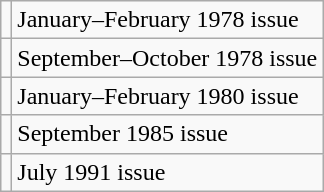<table class="wikitable">
<tr>
<td></td>
<td>January–February 1978 issue</td>
</tr>
<tr>
<td></td>
<td>September–October 1978 issue</td>
</tr>
<tr>
<td></td>
<td>January–February 1980 issue</td>
</tr>
<tr>
<td></td>
<td>September 1985 issue</td>
</tr>
<tr>
<td></td>
<td>July 1991 issue</td>
</tr>
</table>
